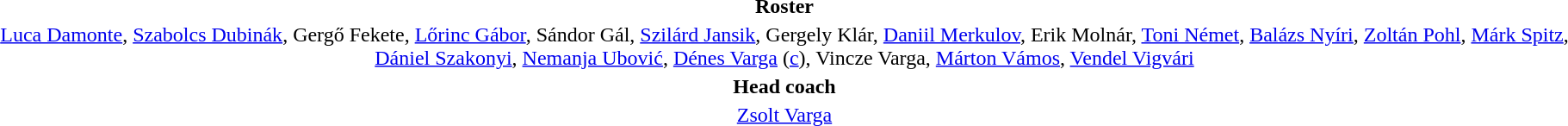<table style="text-align: center; margin-top: 2em; margin-left: auto; margin-right: auto">
<tr>
<td><strong>Roster</strong></td>
</tr>
<tr>
<td><a href='#'>Luca Damonte</a>, <a href='#'>Szabolcs Dubinák</a>, Gergő Fekete, <a href='#'>Lőrinc Gábor</a>, Sándor Gál, <a href='#'>Szilárd Jansik</a>, Gergely Klár, <a href='#'>Daniil Merkulov</a>, Erik Molnár, <a href='#'>Toni Német</a>, <a href='#'>Balázs Nyíri</a>, <a href='#'>Zoltán Pohl</a>, <a href='#'>Márk Spitz</a>, <a href='#'>Dániel Szakonyi</a>, <a href='#'>Nemanja Ubović</a>, <a href='#'>Dénes Varga</a> (<a href='#'>c</a>), Vincze Varga, <a href='#'>Márton Vámos</a>, <a href='#'>Vendel Vigvári</a></td>
</tr>
<tr>
<td><strong>Head coach</strong></td>
</tr>
<tr>
<td><a href='#'>Zsolt Varga</a></td>
</tr>
</table>
